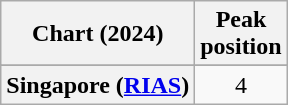<table class="wikitable sortable plainrowheaders" style="text-align:center">
<tr>
<th scope="col">Chart (2024)</th>
<th scope="col">Peak<br>position</th>
</tr>
<tr>
</tr>
<tr>
<th scope="row">Singapore (<a href='#'>RIAS</a>)</th>
<td>4</td>
</tr>
</table>
